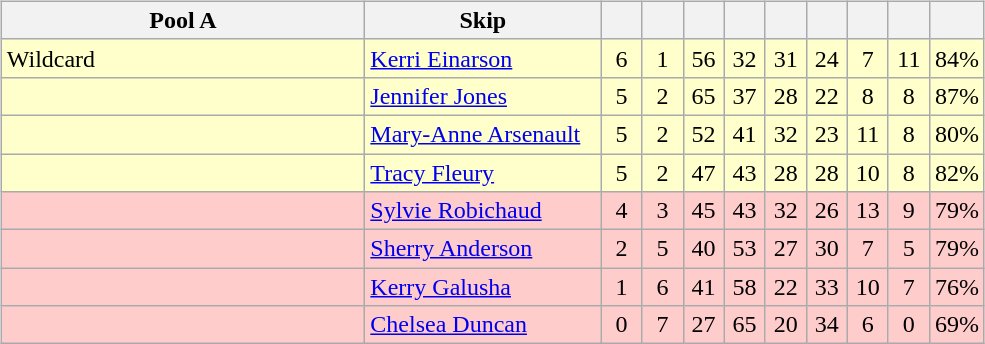<table>
<tr>
<td valign=top width=10%><br><table class=wikitable style="text-align: center;">
<tr>
<th width=235>Pool A</th>
<th width=150>Skip</th>
<th width=20></th>
<th width=20></th>
<th width=20></th>
<th width=20></th>
<th width=20></th>
<th width=20></th>
<th width=20></th>
<th width=20></th>
<th width=20></th>
</tr>
<tr bgcolor=#ffffcc>
<td style="text-align: left;"> Wildcard</td>
<td style="text-align: left;"><a href='#'>Kerri Einarson</a></td>
<td>6</td>
<td>1</td>
<td>56</td>
<td>32</td>
<td>31</td>
<td>24</td>
<td>7</td>
<td>11</td>
<td>84%</td>
</tr>
<tr bgcolor=#ffffcc>
<td style="text-align: left;"></td>
<td style="text-align: left;"><a href='#'>Jennifer Jones</a></td>
<td>5</td>
<td>2</td>
<td>65</td>
<td>37</td>
<td>28</td>
<td>22</td>
<td>8</td>
<td>8</td>
<td>87%</td>
</tr>
<tr bgcolor=#ffffcc>
<td style="text-align: left;"></td>
<td style="text-align: left;"><a href='#'>Mary-Anne Arsenault</a></td>
<td>5</td>
<td>2</td>
<td>52</td>
<td>41</td>
<td>32</td>
<td>23</td>
<td>11</td>
<td>8</td>
<td>80%</td>
</tr>
<tr bgcolor=#ffffcc>
<td style="text-align: left;"></td>
<td style="text-align: left;"><a href='#'>Tracy Fleury</a></td>
<td>5</td>
<td>2</td>
<td>47</td>
<td>43</td>
<td>28</td>
<td>28</td>
<td>10</td>
<td>8</td>
<td>82%</td>
</tr>
<tr bgcolor=#ffcccc>
<td style="text-align: left;"></td>
<td style="text-align: left;"><a href='#'>Sylvie Robichaud</a></td>
<td>4</td>
<td>3</td>
<td>45</td>
<td>43</td>
<td>32</td>
<td>26</td>
<td>13</td>
<td>9</td>
<td>79%</td>
</tr>
<tr bgcolor=#ffcccc>
<td style="text-align: left;"></td>
<td style="text-align: left;"><a href='#'>Sherry Anderson</a></td>
<td>2</td>
<td>5</td>
<td>40</td>
<td>53</td>
<td>27</td>
<td>30</td>
<td>7</td>
<td>5</td>
<td>79%</td>
</tr>
<tr bgcolor=#ffcccc>
<td style="text-align: left;"></td>
<td style="text-align: left;"><a href='#'>Kerry Galusha</a></td>
<td>1</td>
<td>6</td>
<td>41</td>
<td>58</td>
<td>22</td>
<td>33</td>
<td>10</td>
<td>7</td>
<td>76%</td>
</tr>
<tr bgcolor=#ffcccc>
<td style="text-align: left;"></td>
<td style="text-align: left;"><a href='#'>Chelsea Duncan</a></td>
<td>0</td>
<td>7</td>
<td>27</td>
<td>65</td>
<td>20</td>
<td>34</td>
<td>6</td>
<td>0</td>
<td>69%</td>
</tr>
</table>
</td>
</tr>
</table>
